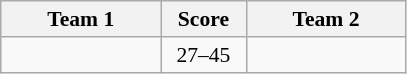<table class="wikitable" style="text-align: center; font-size:90% ">
<tr>
<th align="right" width="100">Team 1</th>
<th width="50">Score</th>
<th align="left" width="100">Team 2</th>
</tr>
<tr>
<td align=right></td>
<td align=center>27–45</td>
<td align=left><strong></strong></td>
</tr>
</table>
